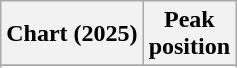<table class="wikitable sortable plainrowheaders" style="text-align:center">
<tr>
<th scope="col">Chart (2025)</th>
<th scope="col">Peak<br>position</th>
</tr>
<tr>
</tr>
<tr>
</tr>
<tr>
</tr>
<tr>
</tr>
</table>
